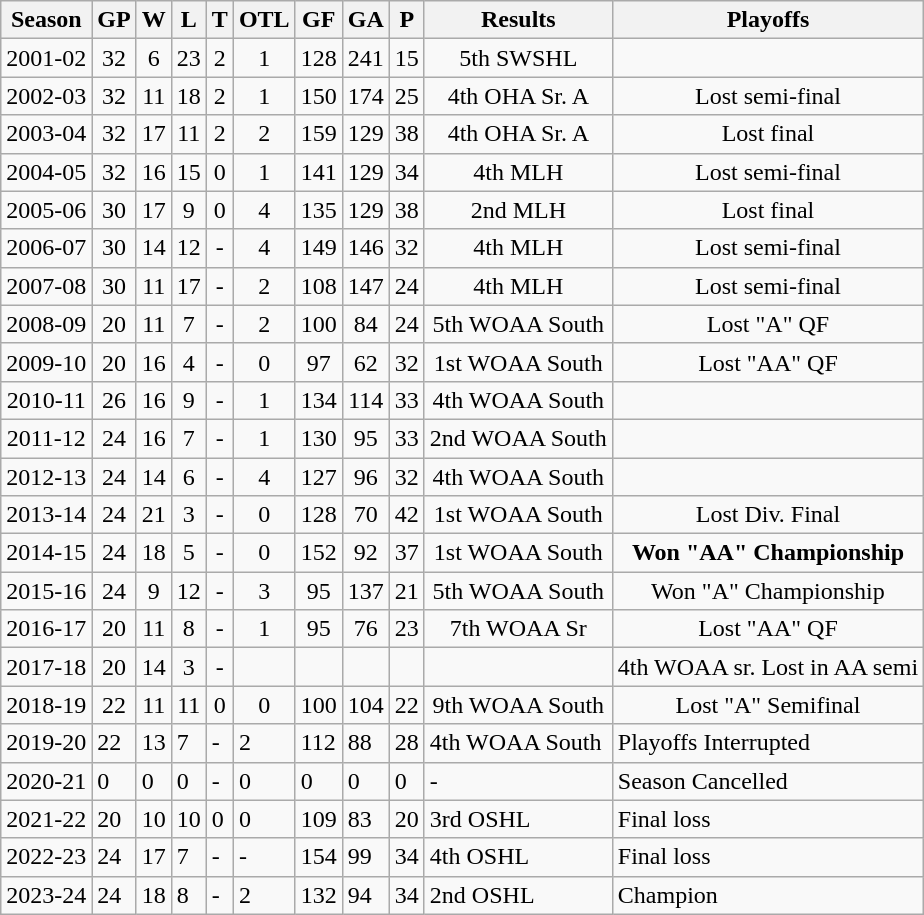<table class="wikitable">
<tr>
<th>Season</th>
<th>GP</th>
<th>W</th>
<th>L</th>
<th>T</th>
<th>OTL</th>
<th>GF</th>
<th>GA</th>
<th>P</th>
<th>Results</th>
<th>Playoffs</th>
</tr>
<tr align="center">
<td>2001-02</td>
<td>32</td>
<td>6</td>
<td>23</td>
<td>2</td>
<td>1</td>
<td>128</td>
<td>241</td>
<td>15</td>
<td>5th SWSHL</td>
<td></td>
</tr>
<tr align="center">
<td>2002-03</td>
<td>32</td>
<td>11</td>
<td>18</td>
<td>2</td>
<td>1</td>
<td>150</td>
<td>174</td>
<td>25</td>
<td>4th OHA Sr. A</td>
<td>Lost semi-final</td>
</tr>
<tr align="center">
<td>2003-04</td>
<td>32</td>
<td>17</td>
<td>11</td>
<td>2</td>
<td>2</td>
<td>159</td>
<td>129</td>
<td>38</td>
<td>4th OHA Sr. A</td>
<td>Lost final</td>
</tr>
<tr align="center">
<td>2004-05</td>
<td>32</td>
<td>16</td>
<td>15</td>
<td>0</td>
<td>1</td>
<td>141</td>
<td>129</td>
<td>34</td>
<td>4th MLH</td>
<td>Lost semi-final</td>
</tr>
<tr align="center">
<td>2005-06</td>
<td>30</td>
<td>17</td>
<td>9</td>
<td>0</td>
<td>4</td>
<td>135</td>
<td>129</td>
<td>38</td>
<td>2nd MLH</td>
<td>Lost final</td>
</tr>
<tr align="center">
<td>2006-07</td>
<td>30</td>
<td>14</td>
<td>12</td>
<td>-</td>
<td>4</td>
<td>149</td>
<td>146</td>
<td>32</td>
<td>4th MLH</td>
<td>Lost semi-final</td>
</tr>
<tr align="center">
<td>2007-08</td>
<td>30</td>
<td>11</td>
<td>17</td>
<td>-</td>
<td>2</td>
<td>108</td>
<td>147</td>
<td>24</td>
<td>4th MLH</td>
<td>Lost semi-final</td>
</tr>
<tr align="center">
<td>2008-09</td>
<td>20</td>
<td>11</td>
<td>7</td>
<td>-</td>
<td>2</td>
<td>100</td>
<td>84</td>
<td>24</td>
<td>5th WOAA South</td>
<td>Lost "A" QF</td>
</tr>
<tr align="center">
<td>2009-10</td>
<td>20</td>
<td>16</td>
<td>4</td>
<td>-</td>
<td>0</td>
<td>97</td>
<td>62</td>
<td>32</td>
<td>1st WOAA South</td>
<td>Lost "AA" QF</td>
</tr>
<tr align="center">
<td>2010-11</td>
<td>26</td>
<td>16</td>
<td>9</td>
<td>-</td>
<td>1</td>
<td>134</td>
<td>114</td>
<td>33</td>
<td>4th WOAA South</td>
<td></td>
</tr>
<tr align="center">
<td>2011-12</td>
<td>24</td>
<td>16</td>
<td>7</td>
<td>-</td>
<td>1</td>
<td>130</td>
<td>95</td>
<td>33</td>
<td>2nd WOAA South</td>
<td></td>
</tr>
<tr align="center">
<td>2012-13</td>
<td>24</td>
<td>14</td>
<td>6</td>
<td>-</td>
<td>4</td>
<td>127</td>
<td>96</td>
<td>32</td>
<td>4th WOAA South</td>
<td></td>
</tr>
<tr align="center">
<td>2013-14</td>
<td>24</td>
<td>21</td>
<td>3</td>
<td>-</td>
<td>0</td>
<td>128</td>
<td>70</td>
<td>42</td>
<td>1st WOAA South</td>
<td>Lost Div. Final</td>
</tr>
<tr align="center">
<td>2014-15</td>
<td>24</td>
<td>18</td>
<td>5</td>
<td>-</td>
<td>0</td>
<td>152</td>
<td>92</td>
<td>37</td>
<td>1st WOAA South</td>
<td><strong>Won "AA" Championship</strong></td>
</tr>
<tr align="center">
<td>2015-16</td>
<td>24</td>
<td>9</td>
<td>12</td>
<td>-</td>
<td>3</td>
<td>95</td>
<td>137</td>
<td>21</td>
<td>5th WOAA South</td>
<td>Won "A" Championship</td>
</tr>
<tr align="center">
<td>2016-17</td>
<td>20</td>
<td>11</td>
<td>8</td>
<td>-</td>
<td>1</td>
<td>95</td>
<td>76</td>
<td>23</td>
<td>7th WOAA Sr</td>
<td>Lost "AA" QF</td>
</tr>
<tr align="center">
<td>2017-18</td>
<td>20</td>
<td>14</td>
<td>3</td>
<td>-</td>
<td></td>
<td></td>
<td></td>
<td></td>
<td></td>
<td>4th WOAA sr. Lost in AA semi</td>
</tr>
<tr align="center">
<td>2018-19</td>
<td>22</td>
<td>11</td>
<td>11</td>
<td>0</td>
<td>0</td>
<td>100</td>
<td>104</td>
<td>22</td>
<td>9th WOAA South</td>
<td>Lost "A" Semifinal</td>
</tr>
<tr>
<td>2019-20</td>
<td>22</td>
<td>13</td>
<td>7</td>
<td>-</td>
<td>2</td>
<td>112</td>
<td>88</td>
<td>28</td>
<td>4th WOAA South</td>
<td>Playoffs Interrupted</td>
</tr>
<tr>
<td>2020-21</td>
<td>0</td>
<td>0</td>
<td>0</td>
<td>-</td>
<td>0</td>
<td>0</td>
<td>0</td>
<td>0</td>
<td>-</td>
<td>Season Cancelled</td>
</tr>
<tr>
<td>2021-22</td>
<td>20</td>
<td>10</td>
<td>10</td>
<td>0</td>
<td>0</td>
<td>109</td>
<td>83</td>
<td>20</td>
<td>3rd OSHL</td>
<td>Final loss</td>
</tr>
<tr>
<td>2022-23</td>
<td>24</td>
<td>17</td>
<td>7</td>
<td>-</td>
<td>-</td>
<td>154</td>
<td>99</td>
<td>34</td>
<td>4th OSHL</td>
<td>Final loss</td>
</tr>
<tr>
<td>2023-24</td>
<td>24</td>
<td>18</td>
<td>8</td>
<td>-</td>
<td>2</td>
<td>132</td>
<td>94</td>
<td>34</td>
<td>2nd OSHL</td>
<td>Champion</td>
</tr>
</table>
